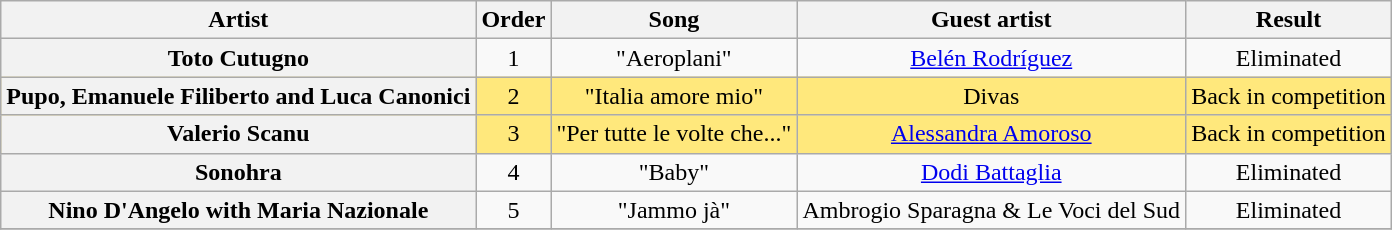<table class="sortable wikitable plainrowheaders" style="text-align:center;">
<tr>
<th>Artist</th>
<th>Order</th>
<th>Song</th>
<th>Guest artist</th>
<th>Result</th>
</tr>
<tr>
<th scope="row">Toto Cutugno</th>
<td>1</td>
<td>"Aeroplani"</td>
<td><a href='#'>Belén Rodríguez</a></td>
<td>Eliminated</td>
</tr>
<tr style="background:#ffe87c;">
<th scope="row">Pupo, Emanuele Filiberto and Luca Canonici</th>
<td>2</td>
<td>"Italia amore mio"</td>
<td>Divas</td>
<td>Back in competition</td>
</tr>
<tr style="background:#ffe87c;">
<th scope="row">Valerio Scanu</th>
<td>3</td>
<td>"Per tutte le volte che..."</td>
<td><a href='#'>Alessandra Amoroso</a></td>
<td>Back in competition</td>
</tr>
<tr>
<th scope="row">Sonohra</th>
<td>4</td>
<td>"Baby"</td>
<td><a href='#'>Dodi Battaglia</a></td>
<td>Eliminated</td>
</tr>
<tr>
<th scope="row">Nino D'Angelo with Maria Nazionale</th>
<td>5</td>
<td>"Jammo jà"</td>
<td>Ambrogio Sparagna & Le Voci del Sud</td>
<td>Eliminated</td>
</tr>
<tr>
</tr>
</table>
